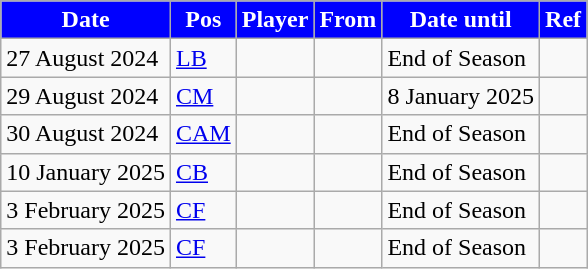<table class="wikitable plainrowheaders sortable">
<tr>
<th style="background:Blue; color:White">Date</th>
<th style="background:Blue; color:White">Pos</th>
<th style="background:Blue; color:White">Player</th>
<th style="background:Blue; color:White">From</th>
<th style="background:Blue; color:White">Date until</th>
<th style="background:Blue; color:White">Ref</th>
</tr>
<tr>
<td>27 August 2024</td>
<td><a href='#'>LB</a></td>
<td></td>
<td></td>
<td>End of Season</td>
<td></td>
</tr>
<tr>
<td>29 August 2024</td>
<td><a href='#'>CM</a></td>
<td></td>
<td></td>
<td>8 January 2025</td>
<td></td>
</tr>
<tr>
<td>30 August 2024</td>
<td><a href='#'>CAM</a></td>
<td></td>
<td></td>
<td>End of Season</td>
<td></td>
</tr>
<tr>
<td>10 January 2025</td>
<td><a href='#'>CB</a></td>
<td></td>
<td></td>
<td>End of Season</td>
<td></td>
</tr>
<tr>
<td>3 February 2025</td>
<td><a href='#'>CF</a></td>
<td></td>
<td></td>
<td>End of Season</td>
<td></td>
</tr>
<tr>
<td>3 February 2025</td>
<td><a href='#'>CF</a></td>
<td></td>
<td></td>
<td>End of Season</td>
<td></td>
</tr>
</table>
